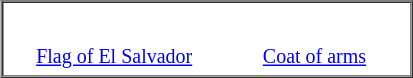<table border=1 cellpadding=2 cellspacing=0 align=right width=275px>
<tr>
<td style=background:#ffffff; align=center colspan=2><br><table border=0 cellpadding=2 cellspacing=0>
<tr>
<td align="center" width="160"></td>
<td align=center width=140px></td>
</tr>
<tr>
<td align="center" width="160"><small><a href='#'>Flag of El Salvador</a></small></td>
<td align=center width=140px><small><a href='#'>Coat of arms</a></small></td>
</tr>
</table>
</td>
</tr>
<tr>
</tr>
</table>
